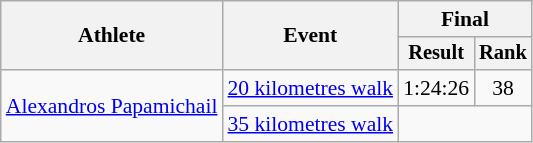<table class="wikitable" style="font-size:90%">
<tr>
<th rowspan="2">Athlete</th>
<th rowspan="2">Event</th>
<th colspan="2">Final</th>
</tr>
<tr style="font-size:95%">
<th>Result</th>
<th>Rank</th>
</tr>
<tr style=text-align:center>
<td style=text-align:left rowspan=2><a href='#'>Alexandros Papamichail</a></td>
<td style=text-align:left><a href='#'>20 kilometres walk</a></td>
<td>1:24:26 </td>
<td>38</td>
</tr>
<tr style=text-align:center>
<td style=text-align:left><a href='#'>35 kilometres walk</a></td>
<td colspan=2></td>
</tr>
</table>
